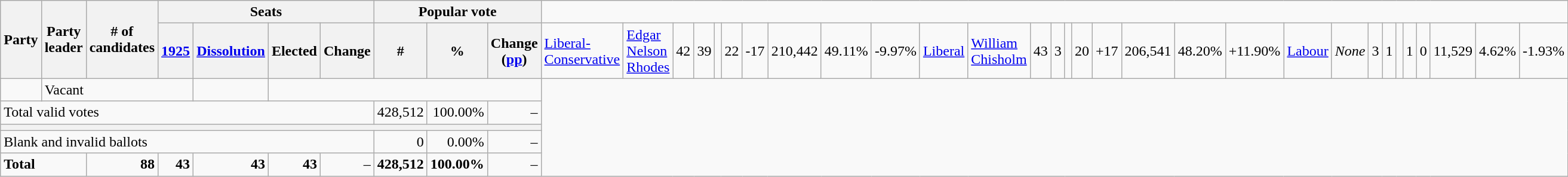<table class="wikitable">
<tr>
<th rowspan="2" colspan="2">Party</th>
<th rowspan="2">Party leader</th>
<th rowspan="2"># of<br>candidates</th>
<th colspan="4">Seats</th>
<th colspan="3">Popular vote</th>
</tr>
<tr>
<th><a href='#'>1925</a></th>
<th><span><a href='#'>Dissolution</a></span></th>
<th>Elected</th>
<th>Change</th>
<th>#</th>
<th>%</th>
<th>Change (<a href='#'>pp</a>)<br></th>
<td><a href='#'>Liberal-Conservative</a></td>
<td><a href='#'>Edgar Nelson Rhodes</a></td>
<td align="right">42</td>
<td align="right">39</td>
<td align="right"></td>
<td align="right">22</td>
<td align="right">-17</td>
<td align="right">210,442</td>
<td align="right">49.11%</td>
<td align="right">-9.97%<br></td>
<td><a href='#'>Liberal</a></td>
<td><a href='#'>William Chisholm</a></td>
<td align="right">43</td>
<td align="right">3</td>
<td align="right"></td>
<td align="right">20</td>
<td align="right">+17</td>
<td align="right">206,541</td>
<td align="right">48.20%</td>
<td align="right">+11.90%<br></td>
<td><a href='#'>Labour</a></td>
<td><em>None</em></td>
<td align="right">3</td>
<td align="right">1</td>
<td align="right"></td>
<td align="right">1</td>
<td align="right">0</td>
<td align="right">11,529</td>
<td align="right">4.62%</td>
<td align="right">-1.93%</td>
</tr>
<tr>
<td> </td>
<td colspan=4>Vacant</td>
<td align="right"></td>
<td colspan=5> </td>
</tr>
<tr>
<td colspan="8">Total valid votes</td>
<td align="right">428,512</td>
<td align="right">100.00%</td>
<td align="right">–</td>
</tr>
<tr>
<th colspan="11"></th>
</tr>
<tr>
<td colspan="8">Blank and invalid ballots</td>
<td align="right">0</td>
<td align="right">0.00%</td>
<td align="right">–</td>
</tr>
<tr>
<td colspan=3><strong>Total</strong></td>
<td align="right"><strong>88</strong></td>
<td align="right"><strong>43</strong></td>
<td align="right"><strong>43</strong></td>
<td align="right"><strong>43</strong></td>
<td align="right">–</td>
<td align="right"><strong>428,512</strong></td>
<td align="right"><strong>100.00%</strong></td>
<td align="right">–</td>
</tr>
</table>
